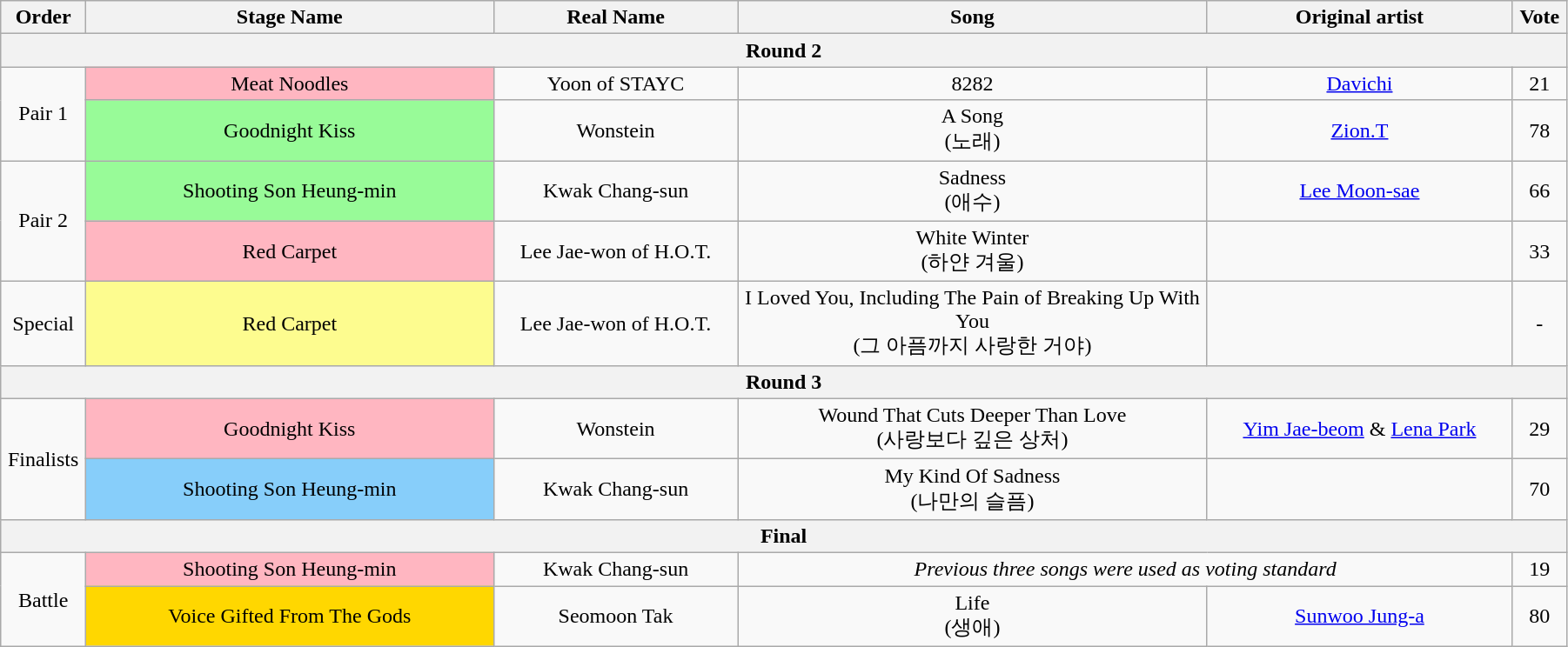<table class="wikitable" style="text-align:center; width:95%;">
<tr>
<th style="width:1%">Order</th>
<th style="width:20%;">Stage Name</th>
<th style="width:12%">Real Name</th>
<th style="width:23%;">Song</th>
<th style="width:15%;">Original artist</th>
<th style="width:1%;">Vote</th>
</tr>
<tr>
<th colspan=6>Round 2</th>
</tr>
<tr>
<td rowspan=2>Pair 1</td>
<td bgcolor="lightpink">Meat Noodles</td>
<td>Yoon of STAYC</td>
<td>8282</td>
<td><a href='#'>Davichi</a></td>
<td>21</td>
</tr>
<tr>
<td bgcolor="palegreen">Goodnight Kiss</td>
<td>Wonstein</td>
<td>A Song<br>(노래)</td>
<td><a href='#'>Zion.T</a></td>
<td>78</td>
</tr>
<tr>
<td rowspan=2>Pair 2</td>
<td bgcolor="palegreen">Shooting Son Heung-min</td>
<td>Kwak Chang-sun</td>
<td>Sadness<br>(애수)</td>
<td><a href='#'>Lee Moon-sae</a></td>
<td>66</td>
</tr>
<tr>
<td bgcolor="lightpink">Red Carpet</td>
<td>Lee Jae-won of H.O.T.</td>
<td>White Winter<br>(하얀 겨울)</td>
<td></td>
<td>33</td>
</tr>
<tr>
<td>Special</td>
<td bgcolor="#FDFC8F">Red Carpet</td>
<td>Lee Jae-won of H.O.T.</td>
<td>I Loved You, Including The Pain of Breaking Up With You<br>(그 아픔까지 사랑한 거야)</td>
<td></td>
<td>-</td>
</tr>
<tr>
<th colspan=6>Round 3</th>
</tr>
<tr>
<td rowspan=2>Finalists</td>
<td bgcolor="lightpink">Goodnight Kiss</td>
<td>Wonstein</td>
<td>Wound That Cuts Deeper Than Love<br>(사랑보다 깊은 상처)</td>
<td><a href='#'>Yim Jae-beom</a> & <a href='#'>Lena Park</a></td>
<td>29</td>
</tr>
<tr>
<td bgcolor="lightskyblue">Shooting Son Heung-min</td>
<td>Kwak Chang-sun</td>
<td>My Kind Of Sadness<br>(나만의 슬픔)</td>
<td></td>
<td>70</td>
</tr>
<tr>
<th colspan=6>Final</th>
</tr>
<tr>
<td rowspan=2>Battle</td>
<td bgcolor="lightpink">Shooting Son Heung-min</td>
<td>Kwak Chang-sun</td>
<td colspan=2><em>Previous three songs were used as voting standard</em></td>
<td>19</td>
</tr>
<tr>
<td bgcolor="gold">Voice Gifted From The Gods</td>
<td>Seomoon Tak</td>
<td>Life<br>(생애)</td>
<td><a href='#'>Sunwoo Jung-a</a></td>
<td>80</td>
</tr>
</table>
